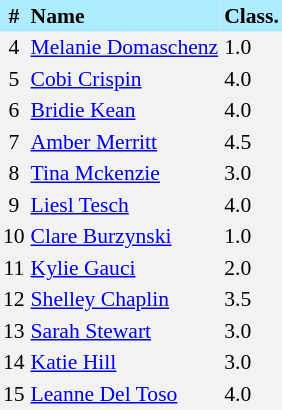<table border=0 cellpadding=2 cellspacing=0  |- bgcolor=#F2F2F2 style="text-align:center; font-size:90%;">
<tr bgcolor=#ADEBFD>
<th>#</th>
<th align=left>Name</th>
<th align=left>Class.</th>
</tr>
<tr>
<td>4</td>
<td align=left><a href='#'>Melanie Domaschenz</a></td>
<td align=left>1.0</td>
</tr>
<tr>
<td>5</td>
<td align=left><a href='#'>Cobi Crispin</a></td>
<td align=left>4.0</td>
</tr>
<tr>
<td>6</td>
<td align=left><a href='#'>Bridie Kean</a></td>
<td align=left>4.0</td>
</tr>
<tr>
<td>7</td>
<td align=left><a href='#'>Amber Merritt</a></td>
<td align=left>4.5</td>
</tr>
<tr>
<td>8</td>
<td align=left><a href='#'>Tina Mckenzie</a></td>
<td align=left>3.0</td>
</tr>
<tr>
<td>9</td>
<td align=left><a href='#'>Liesl Tesch</a></td>
<td align=left>4.0</td>
</tr>
<tr>
<td>10</td>
<td align=left><a href='#'>Clare Burzynski</a></td>
<td align=left>1.0</td>
</tr>
<tr>
<td>11</td>
<td align=left><a href='#'>Kylie Gauci</a></td>
<td align=left>2.0</td>
</tr>
<tr>
<td>12</td>
<td align=left><a href='#'>Shelley Chaplin</a></td>
<td align=left>3.5</td>
</tr>
<tr>
<td>13</td>
<td align=left><a href='#'>Sarah Stewart</a></td>
<td align=left>3.0</td>
</tr>
<tr>
<td>14</td>
<td align=left><a href='#'>Katie Hill</a></td>
<td align=left>3.0</td>
</tr>
<tr>
<td>15</td>
<td align=left><a href='#'>Leanne Del Toso</a></td>
<td align=left>4.0</td>
</tr>
</table>
